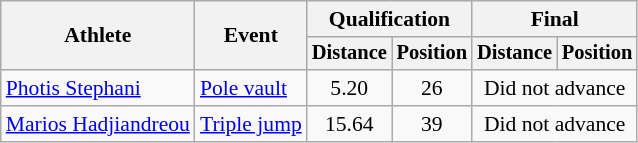<table class="wikitable" style="font-size:90%">
<tr>
<th rowspan="2">Athlete</th>
<th rowspan="2">Event</th>
<th colspan="2">Qualification</th>
<th colspan="2">Final</th>
</tr>
<tr style="font-size:95%">
<th>Distance</th>
<th>Position</th>
<th>Distance</th>
<th>Position</th>
</tr>
<tr align=center>
<td align=left><a href='#'>Photis Stephani</a></td>
<td align=left><a href='#'>Pole vault</a></td>
<td>5.20</td>
<td>26</td>
<td colspan=2>Did not advance</td>
</tr>
<tr align=center>
<td align=left><a href='#'>Marios Hadjiandreou</a></td>
<td align=left><a href='#'>Triple jump</a></td>
<td>15.64</td>
<td>39</td>
<td colspan=2>Did not advance</td>
</tr>
</table>
